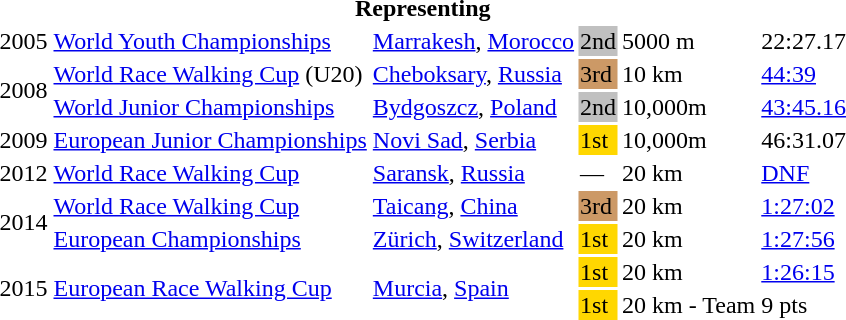<table>
<tr>
<th colspan="6">Representing </th>
</tr>
<tr>
<td>2005</td>
<td><a href='#'>World Youth Championships</a></td>
<td><a href='#'>Marrakesh</a>, <a href='#'>Morocco</a></td>
<td bgcolor=silver>2nd</td>
<td>5000 m</td>
<td>22:27.17</td>
</tr>
<tr>
<td rowspan=2>2008</td>
<td><a href='#'>World Race Walking Cup</a> (U20)</td>
<td><a href='#'>Cheboksary</a>, <a href='#'>Russia</a></td>
<td bgcolor="cc9966">3rd</td>
<td>10 km</td>
<td><a href='#'>44:39</a></td>
</tr>
<tr>
<td><a href='#'>World Junior Championships</a></td>
<td><a href='#'>Bydgoszcz</a>, <a href='#'>Poland</a></td>
<td bgcolor=silver>2nd</td>
<td>10,000m</td>
<td><a href='#'>43:45.16</a></td>
</tr>
<tr>
<td>2009</td>
<td><a href='#'>European Junior Championships</a></td>
<td><a href='#'>Novi Sad</a>, <a href='#'>Serbia</a></td>
<td bgcolor=gold>1st</td>
<td>10,000m</td>
<td>46:31.07</td>
</tr>
<tr>
<td>2012</td>
<td><a href='#'>World Race Walking Cup</a></td>
<td><a href='#'>Saransk</a>, <a href='#'>Russia</a></td>
<td>—</td>
<td>20 km</td>
<td><a href='#'>DNF</a></td>
</tr>
<tr>
<td rowspan=2>2014</td>
<td><a href='#'>World Race Walking Cup</a></td>
<td><a href='#'>Taicang</a>, <a href='#'>China</a></td>
<td bgcolor="cc9966">3rd</td>
<td>20 km</td>
<td><a href='#'>1:27:02</a></td>
</tr>
<tr>
<td><a href='#'>European Championships</a></td>
<td><a href='#'>Zürich</a>, <a href='#'>Switzerland</a></td>
<td bgcolor=gold>1st</td>
<td>20 km</td>
<td><a href='#'>1:27:56</a></td>
</tr>
<tr>
<td rowspan=2>2015</td>
<td rowspan=2><a href='#'>European Race Walking Cup</a></td>
<td rowspan=2><a href='#'>Murcia</a>, <a href='#'>Spain</a></td>
<td bgcolor=gold>1st</td>
<td>20 km</td>
<td><a href='#'>1:26:15</a></td>
</tr>
<tr>
<td bgcolor=gold>1st</td>
<td>20 km - Team</td>
<td>9 pts</td>
</tr>
</table>
